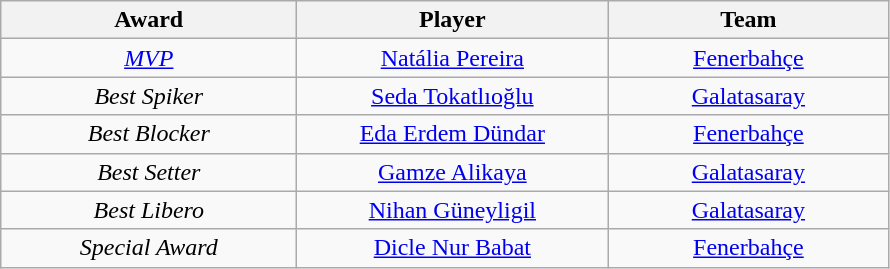<table class=wikitable>
<tr>
<th width="190px">Award</th>
<th width="200px">Player</th>
<th width="180px">Team</th>
</tr>
<tr align=center>
<td><em><a href='#'>MVP</a></em></td>
<td> <a href='#'>Natália Pereira</a></td>
<td><a href='#'>Fenerbahçe</a></td>
</tr>
<tr align=center>
<td><em>Best Spiker</em></td>
<td> <a href='#'>Seda Tokatlıoğlu</a></td>
<td><a href='#'>Galatasaray</a></td>
</tr>
<tr align=center>
<td><em>Best Blocker</em></td>
<td> <a href='#'>Eda Erdem Dündar</a></td>
<td><a href='#'>Fenerbahçe</a></td>
</tr>
<tr align=center>
<td><em>Best Setter</em></td>
<td> <a href='#'>Gamze Alikaya</a></td>
<td><a href='#'>Galatasaray</a></td>
</tr>
<tr align=center>
<td><em>Best Libero</em></td>
<td> <a href='#'>Nihan Güneyligil</a></td>
<td><a href='#'>Galatasaray</a></td>
</tr>
<tr align=center>
<td><em>Special Award</em></td>
<td> <a href='#'>Dicle Nur Babat</a></td>
<td><a href='#'>Fenerbahçe</a></td>
</tr>
</table>
